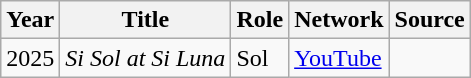<table class="wikitable">
<tr>
<th>Year</th>
<th>Title</th>
<th>Role</th>
<th>Network</th>
<th>Source</th>
</tr>
<tr>
<td>2025</td>
<td><em>Si Sol at Si Luna</em></td>
<td>Sol</td>
<td><a href='#'>YouTube</a></td>
<td></td>
</tr>
</table>
